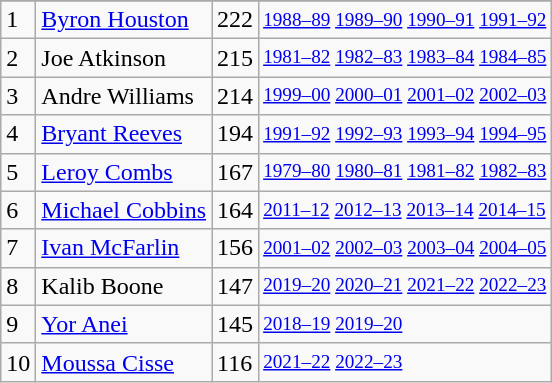<table class="wikitable">
<tr>
</tr>
<tr>
<td>1</td>
<td><a href='#'>Byron Houston</a></td>
<td>222</td>
<td style="font-size:80%;"><a href='#'>1988–89</a> <a href='#'>1989–90</a> <a href='#'>1990–91</a> <a href='#'>1991–92</a></td>
</tr>
<tr>
<td>2</td>
<td>Joe Atkinson</td>
<td>215</td>
<td style="font-size:80%;"><a href='#'>1981–82</a> <a href='#'>1982–83</a> <a href='#'>1983–84</a> <a href='#'>1984–85</a></td>
</tr>
<tr>
<td>3</td>
<td>Andre Williams</td>
<td>214</td>
<td style="font-size:80%;"><a href='#'>1999–00</a> <a href='#'>2000–01</a> <a href='#'>2001–02</a> <a href='#'>2002–03</a></td>
</tr>
<tr>
<td>4</td>
<td><a href='#'>Bryant Reeves</a></td>
<td>194</td>
<td style="font-size:80%;"><a href='#'>1991–92</a> <a href='#'>1992–93</a> <a href='#'>1993–94</a> <a href='#'>1994–95</a></td>
</tr>
<tr>
<td>5</td>
<td><a href='#'>Leroy Combs</a></td>
<td>167</td>
<td style="font-size:80%;"><a href='#'>1979–80</a> <a href='#'>1980–81</a> <a href='#'>1981–82</a> <a href='#'>1982–83</a></td>
</tr>
<tr>
<td>6</td>
<td><a href='#'>Michael Cobbins</a></td>
<td>164</td>
<td style="font-size:80%;"><a href='#'>2011–12</a> <a href='#'>2012–13</a> <a href='#'>2013–14</a> <a href='#'>2014–15</a></td>
</tr>
<tr>
<td>7</td>
<td><a href='#'>Ivan McFarlin</a></td>
<td>156</td>
<td style="font-size:80%;"><a href='#'>2001–02</a> <a href='#'>2002–03</a> <a href='#'>2003–04</a> <a href='#'>2004–05</a></td>
</tr>
<tr>
<td>8</td>
<td>Kalib Boone</td>
<td>147</td>
<td style="font-size:80%;"><a href='#'>2019–20</a> <a href='#'>2020–21</a> <a href='#'>2021–22</a> <a href='#'>2022–23</a></td>
</tr>
<tr>
<td>9</td>
<td><a href='#'>Yor Anei</a></td>
<td>145</td>
<td style="font-size:80%;"><a href='#'>2018–19</a> <a href='#'>2019–20</a></td>
</tr>
<tr>
<td>10</td>
<td><a href='#'>Moussa Cisse</a></td>
<td>116</td>
<td style="font-size:80%;"><a href='#'>2021–22</a> <a href='#'>2022–23</a></td>
</tr>
</table>
